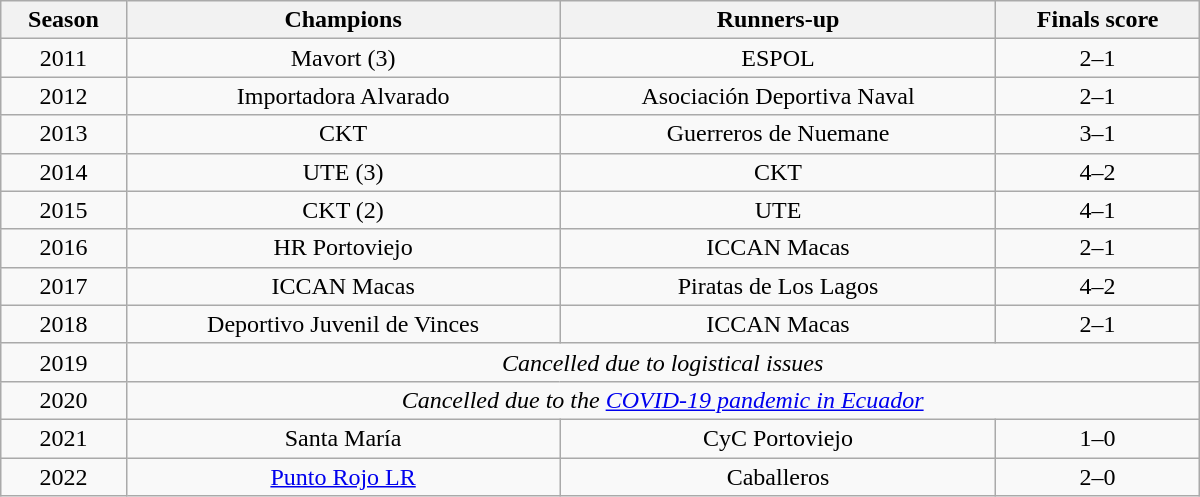<table class="wikitable sortable" width="800px" style="text-align:center;">
<tr>
<th>Season</th>
<th>Champions</th>
<th>Runners-up</th>
<th>Finals score</th>
</tr>
<tr>
<td>2011</td>
<td>Mavort (3)</td>
<td>ESPOL</td>
<td>2–1</td>
</tr>
<tr>
<td>2012</td>
<td>Importadora Alvarado</td>
<td>Asociación Deportiva Naval</td>
<td>2–1</td>
</tr>
<tr>
<td>2013</td>
<td>CKT</td>
<td>Guerreros de Nuemane</td>
<td>3–1</td>
</tr>
<tr>
<td>2014</td>
<td>UTE (3)</td>
<td>CKT</td>
<td>4–2</td>
</tr>
<tr>
<td>2015</td>
<td>CKT (2)</td>
<td>UTE</td>
<td>4–1</td>
</tr>
<tr>
<td>2016</td>
<td>HR Portoviejo</td>
<td>ICCAN Macas</td>
<td>2–1</td>
</tr>
<tr>
<td>2017</td>
<td>ICCAN Macas</td>
<td>Piratas de Los Lagos</td>
<td>4–2</td>
</tr>
<tr>
<td>2018</td>
<td>Deportivo Juvenil de Vinces</td>
<td>ICCAN Macas</td>
<td>2–1</td>
</tr>
<tr>
<td>2019</td>
<td colspan="3"><em>Cancelled due to logistical issues</em></td>
</tr>
<tr>
<td>2020</td>
<td colspan="3"><em>Cancelled due to the <a href='#'>COVID-19 pandemic in Ecuador</a></em></td>
</tr>
<tr>
<td>2021</td>
<td>Santa María</td>
<td>CyC Portoviejo</td>
<td>1–0</td>
</tr>
<tr>
<td>2022</td>
<td><a href='#'>Punto Rojo LR</a></td>
<td>Caballeros</td>
<td>2–0</td>
</tr>
</table>
